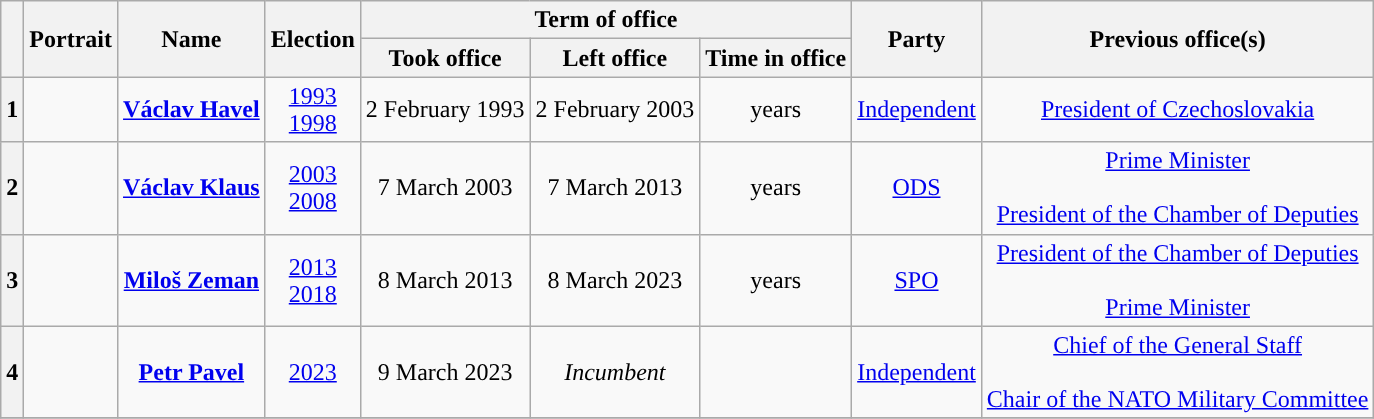<table class="wikitable" style="text-align: center;">
<tr>
<th rowspan="2"></th>
<th rowspan="2">Portrait</th>
<th rowspan="2">Name</th>
<th rowspan="2">Election</th>
<th colspan="3">Term of office</th>
<th rowspan="2">Party</th>
<th rowspan="2">Previous office(s)</th>
</tr>
<tr>
<th>Took office</th>
<th>Left office</th>
<th>Time in office</th>
</tr>
<tr>
<th style="background: ">1</th>
<td></td>
<td><strong><a href='#'>Václav Havel</a></strong><br></td>
<td><a href='#'>1993</a><br><a href='#'>1998</a></td>
<td>2 February 1993</td>
<td>2 February 2003</td>
<td> years</td>
<td><a href='#'>Independent</a></td>
<td><a href='#'>President of Czechoslovakia</a><br></td>
</tr>
<tr>
<th style="background-color:">2</th>
<td></td>
<td><strong><a href='#'>Václav Klaus</a></strong><br></td>
<td><a href='#'>2003</a><br><a href='#'>2008</a></td>
<td>7 March 2003</td>
<td>7 March 2013</td>
<td> years</td>
<td><a href='#'>ODS</a></td>
<td><a href='#'>Prime Minister</a><br><br><a href='#'>President of the Chamber of Deputies</a><br></td>
</tr>
<tr>
<th style="background: ">3</th>
<td></td>
<td><strong><a href='#'>Miloš Zeman</a></strong><br></td>
<td><a href='#'>2013</a><br><a href='#'>2018</a></td>
<td>8 March 2013</td>
<td>8 March 2023</td>
<td> years</td>
<td><a href='#'>SPO</a></td>
<td><a href='#'>President of the Chamber of Deputies</a><br><br><a href='#'>Prime Minister</a><br></td>
</tr>
<tr>
<th style="background-color:">4</th>
<td></td>
<td><strong><a href='#'>Petr Pavel</a></strong><br></td>
<td><a href='#'>2023</a></td>
<td>9 March 2023</td>
<td><em>Incumbent</em></td>
<td></td>
<td><a href='#'>Independent</a></td>
<td><a href='#'>Chief of the General Staff</a><br><br><a href='#'>Chair of the NATO Military Committee</a><br></td>
</tr>
<tr>
</tr>
</table>
